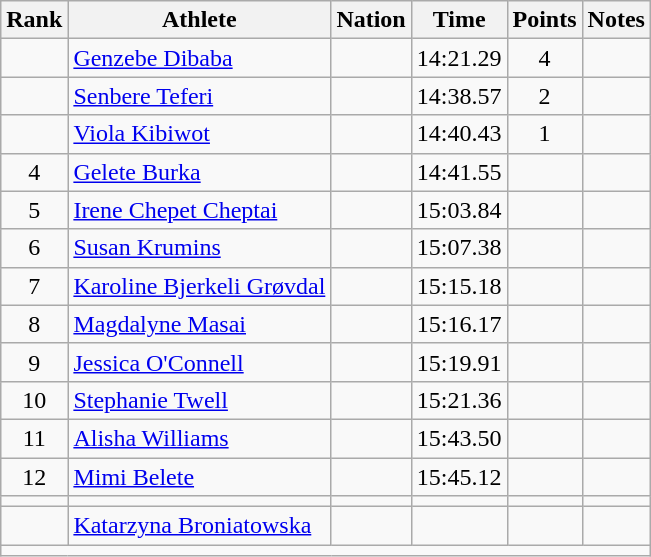<table class="wikitable sortable" style="text-align:center;">
<tr>
<th scope="col" style="width: 10px;">Rank</th>
<th scope="col">Athlete</th>
<th scope="col">Nation</th>
<th scope="col">Time</th>
<th scope="col">Points</th>
<th scope="col">Notes</th>
</tr>
<tr>
<td></td>
<td align=left><a href='#'>Genzebe Dibaba</a></td>
<td align=left></td>
<td>14:21.29</td>
<td>4</td>
<td></td>
</tr>
<tr>
<td></td>
<td align=left><a href='#'>Senbere Teferi</a></td>
<td align=left></td>
<td>14:38.57</td>
<td>2</td>
<td></td>
</tr>
<tr>
<td></td>
<td align=left><a href='#'>Viola Kibiwot</a></td>
<td align=left></td>
<td>14:40.43</td>
<td>1</td>
<td></td>
</tr>
<tr>
<td>4</td>
<td align=left><a href='#'>Gelete Burka</a></td>
<td align=left></td>
<td>14:41.55</td>
<td></td>
<td></td>
</tr>
<tr>
<td>5</td>
<td align=left><a href='#'>Irene Chepet Cheptai</a></td>
<td align=left></td>
<td>15:03.84</td>
<td></td>
<td></td>
</tr>
<tr>
<td>6</td>
<td align=left><a href='#'>Susan Krumins</a></td>
<td align=left></td>
<td>15:07.38</td>
<td></td>
<td></td>
</tr>
<tr>
<td>7</td>
<td align=left><a href='#'>Karoline Bjerkeli Grøvdal</a></td>
<td align=left></td>
<td>15:15.18</td>
<td></td>
<td></td>
</tr>
<tr>
<td>8</td>
<td align=left><a href='#'>Magdalyne Masai</a></td>
<td align=left></td>
<td>15:16.17</td>
<td></td>
<td></td>
</tr>
<tr>
<td>9</td>
<td align=left><a href='#'>Jessica O'Connell</a></td>
<td align=left></td>
<td>15:19.91</td>
<td></td>
<td></td>
</tr>
<tr>
<td>10</td>
<td align=left><a href='#'>Stephanie Twell</a></td>
<td align=left></td>
<td>15:21.36</td>
<td></td>
<td></td>
</tr>
<tr>
<td>11</td>
<td align=left><a href='#'>Alisha Williams</a></td>
<td align=left></td>
<td>15:43.50</td>
<td></td>
<td></td>
</tr>
<tr>
<td>12</td>
<td align=left><a href='#'>Mimi Belete</a></td>
<td align=left></td>
<td>15:45.12</td>
<td></td>
<td></td>
</tr>
<tr>
<td></td>
<td align="left"></td>
<td align="left"></td>
<td></td>
<td></td>
<td></td>
</tr>
<tr>
<td></td>
<td align="left"><a href='#'>Katarzyna Broniatowska</a></td>
<td align="left"></td>
<td></td>
<td></td>
<td></td>
</tr>
<tr class="sortbottom">
<td colspan="6"></td>
</tr>
</table>
